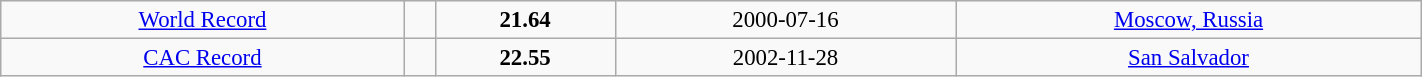<table class="wikitable" style=" text-align:center; font-size:95%;" width="75%">
<tr>
<td><a href='#'>World Record</a></td>
<td></td>
<td><strong>21.64</strong></td>
<td>2000-07-16</td>
<td> <a href='#'>Moscow, Russia</a></td>
</tr>
<tr>
<td><a href='#'>CAC Record</a></td>
<td></td>
<td><strong>22.55</strong></td>
<td>2002-11-28</td>
<td> <a href='#'>San Salvador</a></td>
</tr>
</table>
